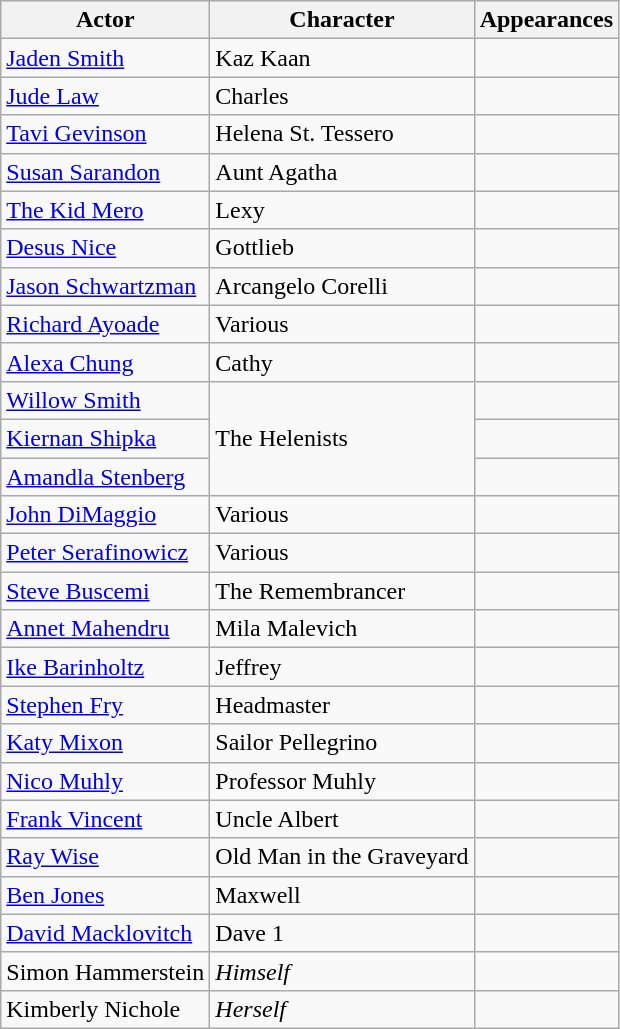<table class="wikitable">
<tr>
<th>Actor</th>
<th>Character</th>
<th>Appearances</th>
</tr>
<tr>
<td><a href='#'>Jaden Smith</a></td>
<td>Kaz Kaan</td>
<td></td>
</tr>
<tr>
<td><a href='#'>Jude Law</a></td>
<td>Charles</td>
<td></td>
</tr>
<tr>
<td><a href='#'>Tavi Gevinson</a></td>
<td>Helena St. Tessero</td>
<td></td>
</tr>
<tr>
<td><a href='#'>Susan Sarandon</a></td>
<td>Aunt Agatha</td>
<td></td>
</tr>
<tr>
<td><a href='#'>The Kid Mero</a></td>
<td>Lexy</td>
<td></td>
</tr>
<tr>
<td><a href='#'>Desus Nice</a></td>
<td>Gottlieb</td>
<td></td>
</tr>
<tr>
<td><a href='#'>Jason Schwartzman</a></td>
<td>Arcangelo Corelli</td>
<td></td>
</tr>
<tr>
<td><a href='#'>Richard Ayoade</a></td>
<td>Various</td>
<td></td>
</tr>
<tr>
<td><a href='#'>Alexa Chung</a></td>
<td>Cathy</td>
<td></td>
</tr>
<tr>
<td><a href='#'>Willow Smith</a></td>
<td rowspan=3>The Helenists</td>
<td></td>
</tr>
<tr>
<td><a href='#'>Kiernan Shipka</a></td>
<td></td>
</tr>
<tr>
<td><a href='#'>Amandla Stenberg</a></td>
<td></td>
</tr>
<tr>
<td><a href='#'>John DiMaggio</a></td>
<td>Various</td>
<td></td>
</tr>
<tr>
<td><a href='#'>Peter Serafinowicz</a></td>
<td>Various</td>
<td></td>
</tr>
<tr>
<td><a href='#'>Steve Buscemi</a></td>
<td>The Remembrancer</td>
<td></td>
</tr>
<tr>
<td><a href='#'>Annet Mahendru</a></td>
<td>Mila Malevich</td>
<td></td>
</tr>
<tr>
<td><a href='#'>Ike Barinholtz</a></td>
<td>Jeffrey</td>
<td></td>
</tr>
<tr>
<td><a href='#'>Stephen Fry</a></td>
<td>Headmaster</td>
<td></td>
</tr>
<tr>
<td><a href='#'>Katy Mixon</a></td>
<td>Sailor Pellegrino</td>
<td></td>
</tr>
<tr>
<td><a href='#'>Nico Muhly</a></td>
<td>Professor Muhly</td>
<td></td>
</tr>
<tr>
<td><a href='#'>Frank Vincent</a></td>
<td>Uncle Albert</td>
<td></td>
</tr>
<tr>
<td><a href='#'>Ray Wise</a></td>
<td>Old Man in the Graveyard</td>
<td></td>
</tr>
<tr>
<td><a href='#'>Ben Jones</a></td>
<td>Maxwell</td>
<td></td>
</tr>
<tr>
<td><a href='#'>David Macklovitch</a></td>
<td>Dave 1</td>
<td></td>
</tr>
<tr>
<td>Simon Hammerstein</td>
<td><em>Himself</em></td>
<td></td>
</tr>
<tr>
<td>Kimberly Nichole</td>
<td><em>Herself</em></td>
<td></td>
</tr>
</table>
